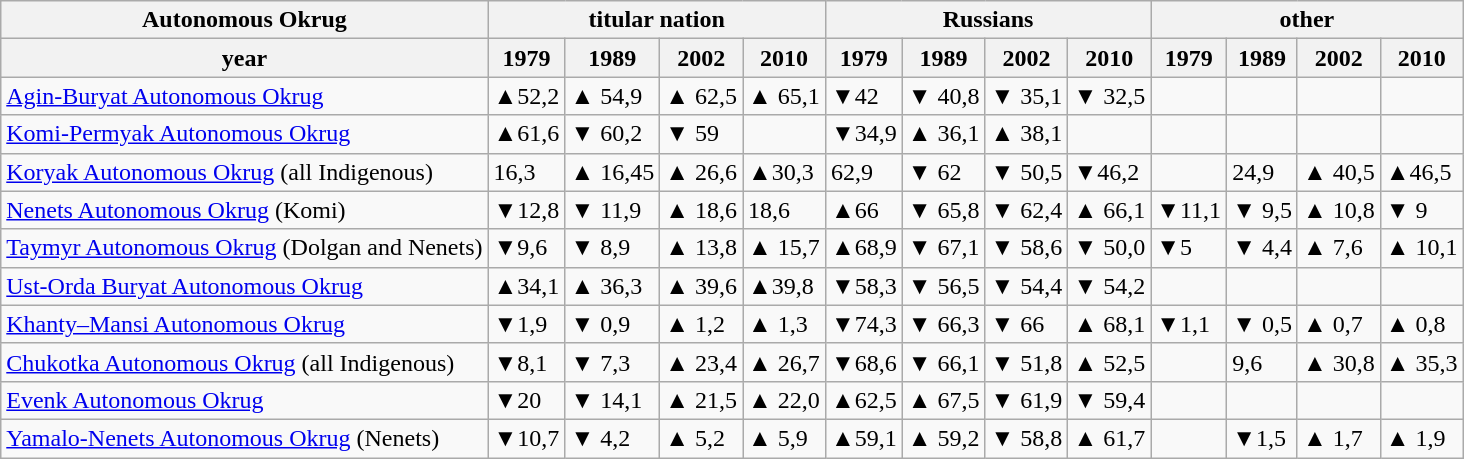<table class="wikitable sortable">
<tr>
<th>Autonomous Okrug</th>
<th colspan=4 align=center>titular nation</th>
<th colspan=4 align=center>Russians</th>
<th colspan=4 align=center>other</th>
</tr>
<tr>
<th>year</th>
<th>1979</th>
<th>1989</th>
<th>2002</th>
<th>2010</th>
<th>1979</th>
<th>1989</th>
<th>2002</th>
<th>2010</th>
<th>1979</th>
<th>1989</th>
<th>2002</th>
<th>2010</th>
</tr>
<tr>
<td><a href='#'>Agin-Buryat Autonomous Okrug</a></td>
<td><span>▲</span>52,2</td>
<td><span>▲</span> 54,9</td>
<td><span>▲</span> 62,5</td>
<td><span>▲</span> 65,1</td>
<td><span>▼</span>42</td>
<td><span>▼</span> 40,8</td>
<td><span>▼</span> 35,1</td>
<td><span>▼</span> 32,5</td>
<td></td>
<td></td>
<td></td>
<td></td>
</tr>
<tr>
<td><a href='#'>Komi-Permyak Autonomous Okrug</a></td>
<td><span>▲</span>61,6</td>
<td><span>▼</span> 60,2</td>
<td><span>▼</span> 59</td>
<td></td>
<td><span>▼</span>34,9</td>
<td><span>▲</span> 36,1</td>
<td><span>▲</span> 38,1</td>
<td></td>
<td></td>
<td></td>
<td></td>
<td></td>
</tr>
<tr>
<td><a href='#'>Koryak Autonomous Okrug</a> (all Indigenous)</td>
<td>16,3</td>
<td><span>▲</span> 16,45</td>
<td><span>▲</span> 26,6</td>
<td><span>▲</span>30,3</td>
<td>62,9</td>
<td><span>▼</span> 62</td>
<td><span>▼</span> 50,5</td>
<td><span>▼</span>46,2</td>
<td></td>
<td>24,9</td>
<td><span>▲</span> 40,5</td>
<td><span>▲</span>46,5</td>
</tr>
<tr>
<td><a href='#'>Nenets Autonomous Okrug</a> (Komi)</td>
<td><span>▼</span>12,8</td>
<td><span>▼</span> 11,9</td>
<td><span>▲</span> 18,6</td>
<td>18,6</td>
<td><span>▲</span>66</td>
<td><span>▼</span> 65,8</td>
<td><span>▼</span> 62,4</td>
<td><span>▲</span>  66,1</td>
<td><span>▼</span>11,1</td>
<td><span>▼</span> 9,5</td>
<td><span>▲</span> 10,8</td>
<td><span>▼</span>  9</td>
</tr>
<tr>
<td><a href='#'>Taymyr Autonomous Okrug</a> (Dolgan and Nenets)</td>
<td><span>▼</span>9,6</td>
<td><span>▼</span> 8,9</td>
<td><span>▲</span> 13,8</td>
<td><span>▲</span> 15,7</td>
<td><span>▲</span>68,9</td>
<td><span>▼</span> 67,1</td>
<td><span>▼</span> 58,6</td>
<td><span>▼</span> 50,0</td>
<td><span>▼</span>5</td>
<td><span>▼</span> 4,4</td>
<td><span>▲</span> 7,6</td>
<td><span>▲</span> 10,1</td>
</tr>
<tr>
<td><a href='#'>Ust-Orda Buryat Autonomous Okrug</a></td>
<td><span>▲</span>34,1</td>
<td><span>▲</span> 36,3</td>
<td><span>▲</span> 39,6</td>
<td><span>▲</span>39,8</td>
<td><span>▼</span>58,3</td>
<td><span>▼</span> 56,5</td>
<td><span>▼</span> 54,4</td>
<td><span>▼</span> 54,2</td>
<td></td>
<td></td>
<td></td>
<td></td>
</tr>
<tr>
<td><a href='#'>Khanty–Mansi Autonomous Okrug</a></td>
<td><span>▼</span>1,9</td>
<td><span>▼</span> 0,9</td>
<td><span>▲</span> 1,2</td>
<td><span>▲</span> 1,3</td>
<td><span>▼</span>74,3</td>
<td><span>▼</span> 66,3</td>
<td><span>▼</span> 66</td>
<td><span>▲</span> 68,1</td>
<td><span>▼</span>1,1</td>
<td><span>▼</span> 0,5</td>
<td><span>▲</span> 0,7</td>
<td><span>▲</span> 0,8</td>
</tr>
<tr>
<td><a href='#'>Chukotka Autonomous Okrug</a> (all Indigenous)</td>
<td><span>▼</span>8,1</td>
<td><span>▼</span> 7,3</td>
<td><span>▲</span> 23,4</td>
<td><span>▲</span> 26,7</td>
<td><span>▼</span>68,6</td>
<td><span>▼</span> 66,1</td>
<td><span>▼</span> 51,8</td>
<td><span>▲</span> 52,5</td>
<td></td>
<td>9,6</td>
<td><span>▲</span> 30,8</td>
<td><span>▲</span> 35,3</td>
</tr>
<tr>
<td><a href='#'>Evenk Autonomous Okrug</a></td>
<td><span>▼</span>20</td>
<td><span>▼</span> 14,1</td>
<td><span>▲</span> 21,5</td>
<td><span>▲</span> 22,0</td>
<td><span>▲</span>62,5</td>
<td><span>▲</span> 67,5</td>
<td><span>▼</span> 61,9</td>
<td><span>▼</span> 59,4</td>
<td></td>
<td></td>
<td></td>
<td></td>
</tr>
<tr>
<td><a href='#'>Yamalo-Nenets Autonomous Okrug</a> (Nenets)</td>
<td><span>▼</span>10,7</td>
<td><span>▼</span> 4,2</td>
<td><span>▲</span> 5,2</td>
<td><span>▲</span>  5,9</td>
<td><span>▲</span>59,1</td>
<td><span>▲</span> 59,2</td>
<td><span>▼</span> 58,8</td>
<td><span>▲</span>  61,7</td>
<td></td>
<td><span>▼</span>1,5</td>
<td><span>▲</span> 1,7</td>
<td><span>▲</span> 1,9</td>
</tr>
</table>
